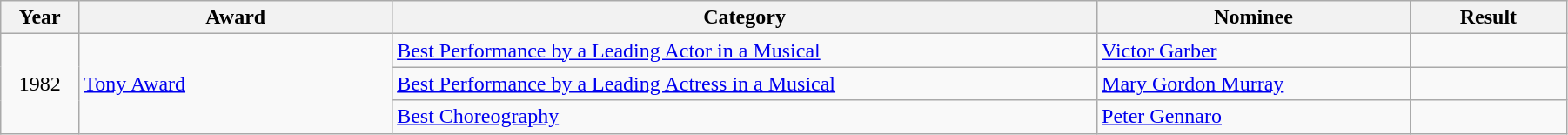<table class="wikitable" width="95%">
<tr>
<th width="5%">Year</th>
<th width="20%">Award</th>
<th width="45%">Category</th>
<th width="20%">Nominee</th>
<th width="10%">Result</th>
</tr>
<tr>
<td rowspan="3" align="center">1982</td>
<td rowspan="3"><a href='#'>Tony Award</a></td>
<td><a href='#'>Best Performance by a Leading Actor in a Musical</a></td>
<td><a href='#'>Victor Garber</a></td>
<td></td>
</tr>
<tr>
<td><a href='#'>Best Performance by a Leading Actress in a Musical</a></td>
<td><a href='#'>Mary Gordon Murray</a></td>
<td></td>
</tr>
<tr>
<td><a href='#'>Best Choreography</a></td>
<td><a href='#'>Peter Gennaro</a></td>
<td></td>
</tr>
</table>
